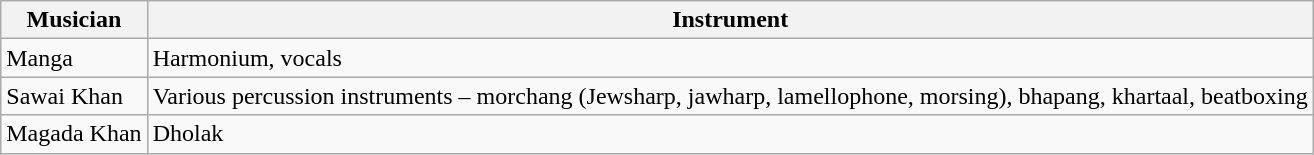<table class="wikitable">
<tr>
<th>Musician</th>
<th>Instrument</th>
</tr>
<tr>
<td>Manga</td>
<td>Harmonium, vocals</td>
</tr>
<tr>
<td>Sawai Khan</td>
<td>Various percussion instruments – morchang (Jewsharp, jawharp, lamellophone, morsing), bhapang, khartaal, beatboxing</td>
</tr>
<tr>
<td>Magada Khan</td>
<td>Dholak</td>
</tr>
</table>
